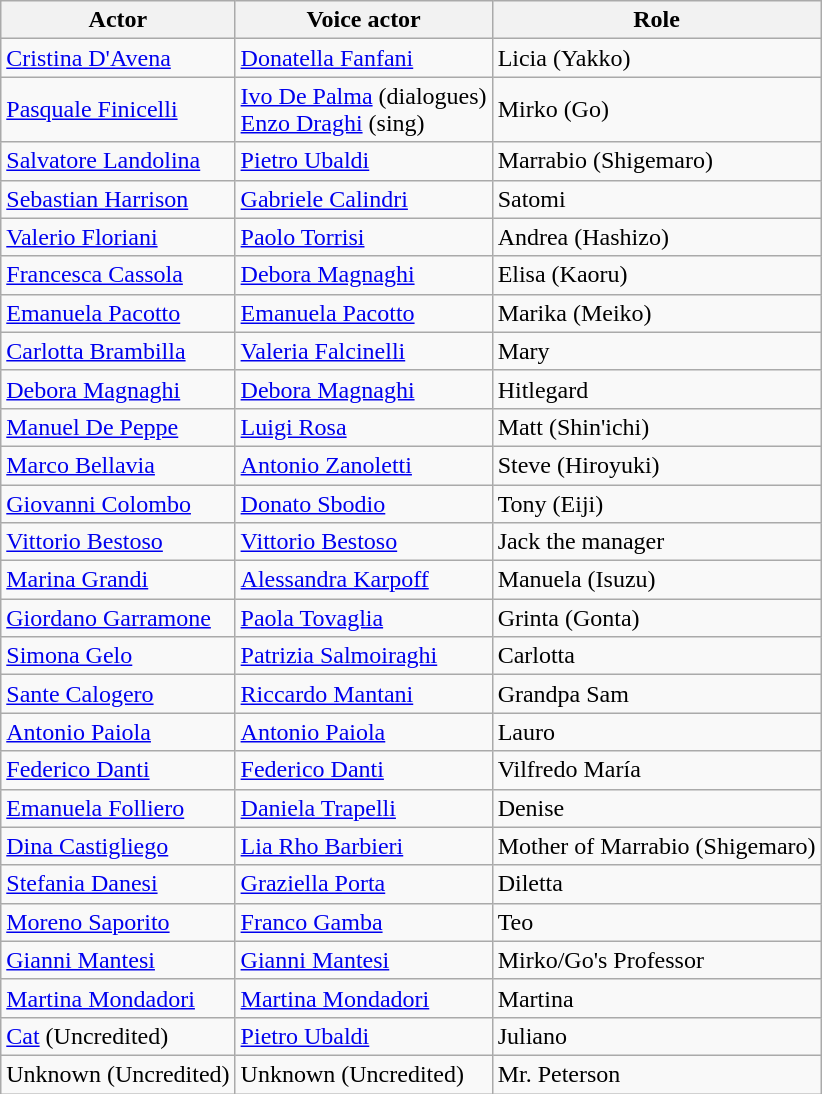<table class="wikitable">
<tr>
<th>Actor</th>
<th>Voice actor</th>
<th>Role</th>
</tr>
<tr>
<td><a href='#'>Cristina D'Avena</a></td>
<td><a href='#'>Donatella Fanfani</a></td>
<td>Licia (Yakko)</td>
</tr>
<tr>
<td><a href='#'>Pasquale Finicelli</a></td>
<td><a href='#'>Ivo De Palma</a> (dialogues)<br><a href='#'>Enzo Draghi</a> (sing)</td>
<td>Mirko (Go)</td>
</tr>
<tr>
<td><a href='#'>Salvatore Landolina</a></td>
<td><a href='#'>Pietro Ubaldi</a></td>
<td>Marrabio (Shigemaro)</td>
</tr>
<tr>
<td><a href='#'>Sebastian Harrison</a></td>
<td><a href='#'>Gabriele Calindri</a></td>
<td>Satomi</td>
</tr>
<tr>
<td><a href='#'>Valerio Floriani</a></td>
<td><a href='#'>Paolo Torrisi</a></td>
<td>Andrea (Hashizo)</td>
</tr>
<tr>
<td><a href='#'>Francesca Cassola</a></td>
<td><a href='#'>Debora Magnaghi</a></td>
<td>Elisa (Kaoru)</td>
</tr>
<tr>
<td><a href='#'>Emanuela Pacotto</a></td>
<td><a href='#'>Emanuela Pacotto</a></td>
<td>Marika (Meiko)</td>
</tr>
<tr>
<td><a href='#'>Carlotta Brambilla</a></td>
<td><a href='#'>Valeria Falcinelli</a></td>
<td>Mary</td>
</tr>
<tr>
<td><a href='#'>Debora Magnaghi</a></td>
<td><a href='#'>Debora Magnaghi</a></td>
<td>Hitlegard</td>
</tr>
<tr>
<td><a href='#'>Manuel De Peppe</a></td>
<td><a href='#'>Luigi Rosa</a></td>
<td>Matt (Shin'ichi)</td>
</tr>
<tr>
<td><a href='#'>Marco Bellavia</a></td>
<td><a href='#'>Antonio Zanoletti</a></td>
<td>Steve (Hiroyuki)</td>
</tr>
<tr>
<td><a href='#'>Giovanni Colombo</a></td>
<td><a href='#'>Donato Sbodio</a></td>
<td>Tony (Eiji)</td>
</tr>
<tr>
<td><a href='#'>Vittorio Bestoso</a></td>
<td><a href='#'>Vittorio Bestoso</a></td>
<td>Jack the manager</td>
</tr>
<tr>
<td><a href='#'>Marina Grandi</a></td>
<td><a href='#'>Alessandra Karpoff</a></td>
<td>Manuela (Isuzu)</td>
</tr>
<tr>
<td><a href='#'>Giordano Garramone</a></td>
<td><a href='#'>Paola Tovaglia</a></td>
<td>Grinta (Gonta)</td>
</tr>
<tr>
<td><a href='#'>Simona Gelo</a></td>
<td><a href='#'>Patrizia Salmoiraghi</a></td>
<td>Carlotta</td>
</tr>
<tr>
<td><a href='#'>Sante Calogero</a></td>
<td><a href='#'>Riccardo Mantani</a></td>
<td>Grandpa Sam</td>
</tr>
<tr>
<td><a href='#'>Antonio Paiola</a></td>
<td><a href='#'>Antonio Paiola</a></td>
<td>Lauro</td>
</tr>
<tr>
<td><a href='#'>Federico Danti</a></td>
<td><a href='#'>Federico Danti</a></td>
<td>Vilfredo María</td>
</tr>
<tr>
<td><a href='#'>Emanuela Folliero</a></td>
<td><a href='#'>Daniela Trapelli</a></td>
<td>Denise</td>
</tr>
<tr>
<td><a href='#'>Dina Castigliego</a></td>
<td><a href='#'>Lia Rho Barbieri</a></td>
<td>Mother of Marrabio (Shigemaro)</td>
</tr>
<tr>
<td><a href='#'>Stefania Danesi</a></td>
<td><a href='#'>Graziella Porta</a></td>
<td>Diletta</td>
</tr>
<tr>
<td><a href='#'>Moreno Saporito</a></td>
<td><a href='#'>Franco Gamba</a></td>
<td>Teo</td>
</tr>
<tr>
<td><a href='#'>Gianni Mantesi</a></td>
<td><a href='#'>Gianni Mantesi</a></td>
<td>Mirko/Go's Professor</td>
</tr>
<tr>
<td><a href='#'>Martina Mondadori</a></td>
<td><a href='#'>Martina Mondadori</a></td>
<td>Martina</td>
</tr>
<tr>
<td><a href='#'>Cat</a> (Uncredited)</td>
<td><a href='#'>Pietro Ubaldi</a></td>
<td>Juliano</td>
</tr>
<tr>
<td>Unknown (Uncredited)</td>
<td>Unknown (Uncredited)</td>
<td>Mr. Peterson</td>
</tr>
</table>
